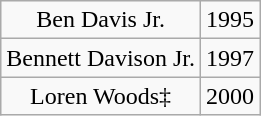<table class="wikitable" style="text-align:center;">
<tr>
<td>Ben Davis Jr.</td>
<td>1995</td>
</tr>
<tr>
<td>Bennett Davison Jr.</td>
<td>1997</td>
</tr>
<tr>
<td>Loren Woods‡</td>
<td>2000</td>
</tr>
</table>
